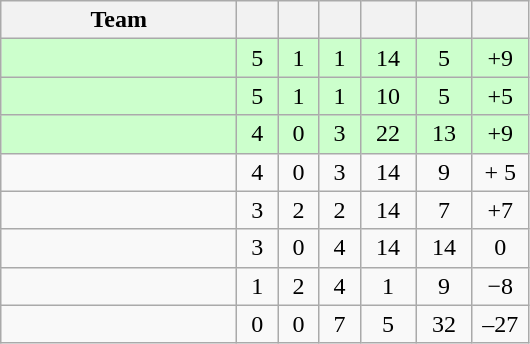<table class="wikitable" style="text-align:center;">
<tr>
<th width=150>Team</th>
<th width=20></th>
<th width=20></th>
<th width=20></th>
<th width=30></th>
<th width=30></th>
<th width=30></th>
</tr>
<tr bgcolor="#ccffcc">
<td align="left"></td>
<td>5</td>
<td>1</td>
<td>1</td>
<td>14</td>
<td>5</td>
<td>+9</td>
</tr>
<tr bgcolor="#ccffcc">
<td align="left"></td>
<td>5</td>
<td>1</td>
<td>1</td>
<td>10</td>
<td>5</td>
<td>+5</td>
</tr>
<tr bgcolor="#ccffcc">
<td align="left"></td>
<td>4</td>
<td>0</td>
<td>3</td>
<td>22</td>
<td>13</td>
<td>+9</td>
</tr>
<tr>
<td align="left"></td>
<td>4</td>
<td>0</td>
<td>3</td>
<td>14</td>
<td>9</td>
<td>+ 5</td>
</tr>
<tr>
<td align="left"></td>
<td>3</td>
<td>2</td>
<td>2</td>
<td>14</td>
<td>7</td>
<td>+7</td>
</tr>
<tr>
<td align="left"></td>
<td>3</td>
<td>0</td>
<td>4</td>
<td>14</td>
<td>14</td>
<td>0</td>
</tr>
<tr>
<td align="left"></td>
<td>1</td>
<td>2</td>
<td>4</td>
<td>1</td>
<td>9</td>
<td>−8</td>
</tr>
<tr>
<td align="left"></td>
<td>0</td>
<td>0</td>
<td>7</td>
<td>5</td>
<td>32</td>
<td>–27</td>
</tr>
</table>
